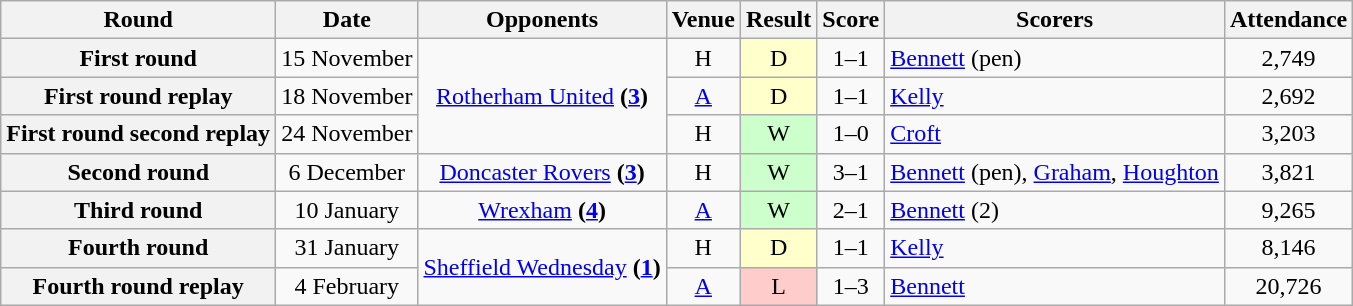<table class="wikitable" style="text-align:center">
<tr>
<th>Round</th>
<th>Date</th>
<th>Opponents</th>
<th>Venue</th>
<th>Result</th>
<th>Score</th>
<th>Scorers</th>
<th>Attendance</th>
</tr>
<tr>
<th>First round</th>
<td>15 November</td>
<td rowspan=3><a href='#'>Rotherham United</a> <strong>(<a href='#'>3</a>)</strong></td>
<td>H</td>
<td style="background-color:#FFFFCC">D</td>
<td>1–1</td>
<td align="left"><a href='#'>Bennett</a> (pen)</td>
<td>2,749</td>
</tr>
<tr>
<th>First round replay</th>
<td>18 November</td>
<td><a href='#'>A</a></td>
<td style="background-color:#FFFFCC">D</td>
<td>1–1</td>
<td align="left"><a href='#'>Kelly</a></td>
<td>2,692</td>
</tr>
<tr>
<th>First round second replay</th>
<td>24 November</td>
<td>H</td>
<td style="background-color:#CCFFCC">W</td>
<td>1–0</td>
<td align="left"><a href='#'>Croft</a></td>
<td>3,203</td>
</tr>
<tr>
<th>Second round</th>
<td>6 December</td>
<td><a href='#'>Doncaster Rovers</a> <strong>(<a href='#'>3</a>)</strong></td>
<td>H</td>
<td style="background-color:#CCFFCC">W</td>
<td>3–1</td>
<td align="left"><a href='#'>Bennett</a> (pen), <a href='#'>Graham</a>, <a href='#'>Houghton</a></td>
<td>3,821</td>
</tr>
<tr>
<th>Third round</th>
<td>10 January</td>
<td><a href='#'>Wrexham</a> <strong>(<a href='#'>4</a>)</strong></td>
<td><a href='#'>A</a></td>
<td style="background-color:#CCFFCC">W</td>
<td>2–1</td>
<td align="left"><a href='#'>Bennett</a> (2)</td>
<td>9,265</td>
</tr>
<tr>
<th>Fourth round</th>
<td>31 January</td>
<td rowspan=2><a href='#'>Sheffield Wednesday</a> <strong>(<a href='#'>1</a>)</strong></td>
<td>H</td>
<td style="background-color:#FFFFCC">D</td>
<td>1–1</td>
<td align="left"><a href='#'>Kelly</a></td>
<td>8,146</td>
</tr>
<tr>
<th>Fourth round replay</th>
<td>4 February</td>
<td><a href='#'>A</a></td>
<td style="background-color:#FFCCCC">L</td>
<td>1–3</td>
<td align="left"><a href='#'>Bennett</a></td>
<td>20,726</td>
</tr>
</table>
